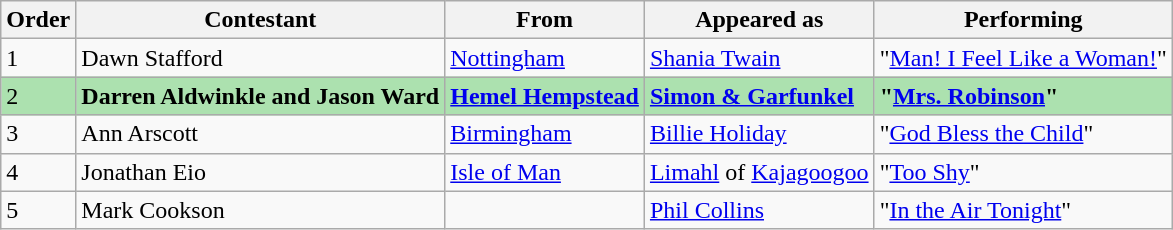<table class="wikitable">
<tr>
<th>Order</th>
<th>Contestant</th>
<th>From</th>
<th>Appeared as</th>
<th>Performing</th>
</tr>
<tr>
<td>1</td>
<td>Dawn Stafford</td>
<td><a href='#'>Nottingham</a></td>
<td><a href='#'>Shania Twain</a></td>
<td>"<a href='#'>Man! I Feel Like a Woman!</a>"</td>
</tr>
<tr style="background:#ACE1AF;">
<td>2</td>
<td><strong>Darren Aldwinkle and Jason Ward</strong></td>
<td><strong><a href='#'>Hemel Hempstead</a></strong></td>
<td><strong><a href='#'>Simon & Garfunkel</a></strong></td>
<td><strong>"<a href='#'>Mrs. Robinson</a>"</strong></td>
</tr>
<tr>
<td>3</td>
<td>Ann Arscott</td>
<td><a href='#'>Birmingham</a></td>
<td><a href='#'>Billie Holiday</a></td>
<td>"<a href='#'>God Bless the Child</a>"</td>
</tr>
<tr>
<td>4</td>
<td>Jonathan Eio</td>
<td><a href='#'>Isle of Man</a></td>
<td><a href='#'>Limahl</a> of <a href='#'>Kajagoogoo</a></td>
<td>"<a href='#'>Too Shy</a>"</td>
</tr>
<tr>
<td>5</td>
<td>Mark Cookson</td>
<td></td>
<td><a href='#'>Phil Collins</a></td>
<td>"<a href='#'>In the Air Tonight</a>"</td>
</tr>
</table>
